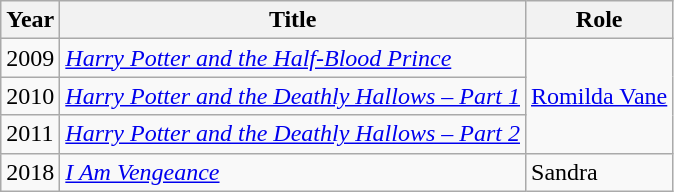<table class="wikitable sortable">
<tr>
<th>Year</th>
<th>Title</th>
<th>Role</th>
</tr>
<tr>
<td>2009</td>
<td><em><a href='#'>Harry Potter and the Half-Blood Prince</a></em></td>
<td rowspan="3"><a href='#'>Romilda Vane</a></td>
</tr>
<tr>
<td>2010</td>
<td><em><a href='#'>Harry Potter and the Deathly Hallows – Part 1</a></em></td>
</tr>
<tr>
<td>2011</td>
<td><em><a href='#'>Harry Potter and the Deathly Hallows – Part 2</a></em></td>
</tr>
<tr>
<td>2018</td>
<td><em><a href='#'>I Am Vengeance</a></em></td>
<td>Sandra</td>
</tr>
</table>
